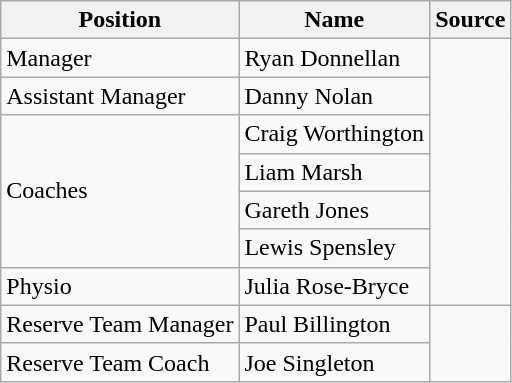<table class=wikitable>
<tr>
<th>Position</th>
<th>Name</th>
<th>Source</th>
</tr>
<tr>
<td>Manager</td>
<td>Ryan Donnellan</td>
<td rowspan="7"></td>
</tr>
<tr>
<td>Assistant Manager</td>
<td>Danny Nolan</td>
</tr>
<tr>
<td rowspan="4">Coaches</td>
<td>Craig Worthington</td>
</tr>
<tr>
<td>Liam Marsh</td>
</tr>
<tr>
<td>Gareth Jones</td>
</tr>
<tr>
<td>Lewis Spensley</td>
</tr>
<tr>
<td>Physio</td>
<td>Julia Rose-Bryce</td>
</tr>
<tr>
<td>Reserve Team Manager</td>
<td>Paul Billington</td>
<td rowspan="2"></td>
</tr>
<tr>
<td>Reserve Team Coach</td>
<td>Joe Singleton</td>
</tr>
</table>
